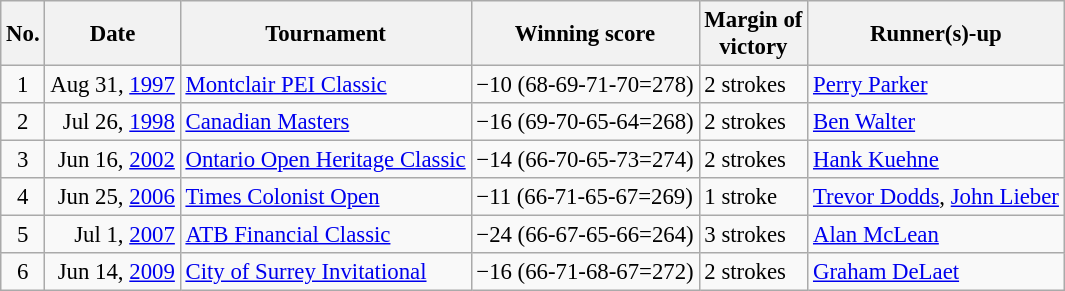<table class="wikitable" style="font-size:95%;">
<tr>
<th>No.</th>
<th>Date</th>
<th>Tournament</th>
<th>Winning score</th>
<th>Margin of<br>victory</th>
<th>Runner(s)-up</th>
</tr>
<tr>
<td align=center>1</td>
<td align=right>Aug 31, <a href='#'>1997</a></td>
<td><a href='#'>Montclair PEI Classic</a></td>
<td>−10 (68-69-71-70=278)</td>
<td>2 strokes</td>
<td> <a href='#'>Perry Parker</a></td>
</tr>
<tr>
<td align=center>2</td>
<td align=right>Jul 26, <a href='#'>1998</a></td>
<td><a href='#'>Canadian Masters</a></td>
<td>−16 (69-70-65-64=268)</td>
<td>2 strokes</td>
<td> <a href='#'>Ben Walter</a></td>
</tr>
<tr>
<td align=center>3</td>
<td align=right>Jun 16, <a href='#'>2002</a></td>
<td><a href='#'>Ontario Open Heritage Classic</a></td>
<td>−14 (66-70-65-73=274)</td>
<td>2 strokes</td>
<td> <a href='#'>Hank Kuehne</a></td>
</tr>
<tr>
<td align=center>4</td>
<td align=right>Jun 25, <a href='#'>2006</a></td>
<td><a href='#'>Times Colonist Open</a></td>
<td>−11 (66-71-65-67=269)</td>
<td>1 stroke</td>
<td> <a href='#'>Trevor Dodds</a>,  <a href='#'>John Lieber</a></td>
</tr>
<tr>
<td align=center>5</td>
<td align=right>Jul 1, <a href='#'>2007</a></td>
<td><a href='#'>ATB Financial Classic</a></td>
<td>−24 (66-67-65-66=264)</td>
<td>3 strokes</td>
<td> <a href='#'>Alan McLean</a></td>
</tr>
<tr>
<td align=center>6</td>
<td align=right>Jun 14, <a href='#'>2009</a></td>
<td><a href='#'>City of Surrey Invitational</a></td>
<td>−16 (66-71-68-67=272)</td>
<td>2 strokes</td>
<td> <a href='#'>Graham DeLaet</a></td>
</tr>
</table>
